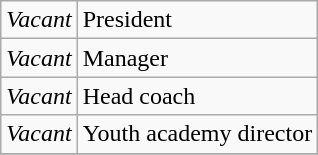<table class="wikitable">
<tr>
<td><em>Vacant</em></td>
<td>President</td>
</tr>
<tr>
<td><em>Vacant</em></td>
<td>Manager</td>
</tr>
<tr>
<td><em>Vacant</em></td>
<td>Head coach</td>
</tr>
<tr>
<td><em>Vacant</em></td>
<td>Youth academy director</td>
</tr>
<tr>
</tr>
</table>
